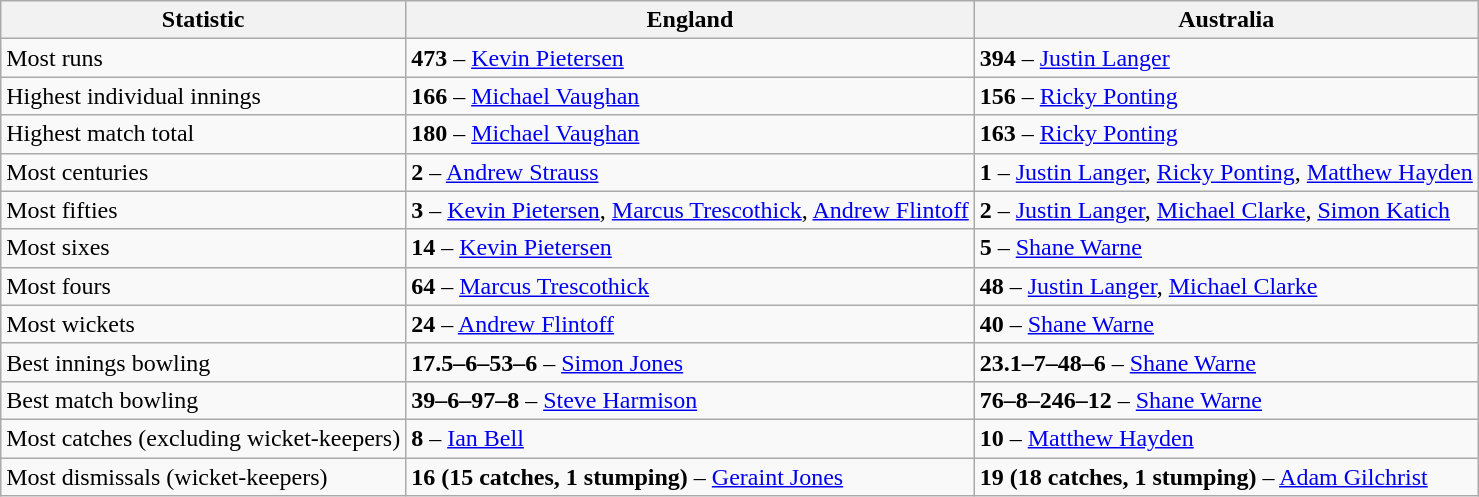<table class="wikitable">
<tr>
<th>Statistic</th>
<th>England</th>
<th>Australia</th>
</tr>
<tr>
<td>Most runs</td>
<td><strong>473</strong> – <a href='#'>Kevin Pietersen</a></td>
<td><strong>394</strong> – <a href='#'>Justin Langer</a></td>
</tr>
<tr>
<td>Highest individual innings</td>
<td><strong>166</strong> – <a href='#'>Michael Vaughan</a></td>
<td><strong>156</strong> – <a href='#'>Ricky Ponting</a></td>
</tr>
<tr>
<td>Highest match total</td>
<td><strong>180</strong> – <a href='#'>Michael Vaughan</a></td>
<td><strong>163</strong> – <a href='#'>Ricky Ponting</a></td>
</tr>
<tr>
<td>Most centuries</td>
<td><strong>2</strong> – <a href='#'>Andrew Strauss</a></td>
<td><strong>1</strong> – <a href='#'>Justin Langer</a>, <a href='#'>Ricky Ponting</a>, <a href='#'>Matthew Hayden</a></td>
</tr>
<tr>
<td>Most fifties</td>
<td><strong>3</strong> – <a href='#'>Kevin Pietersen</a>, <a href='#'>Marcus Trescothick</a>, <a href='#'>Andrew Flintoff</a></td>
<td><strong>2</strong> – <a href='#'>Justin Langer</a>, <a href='#'>Michael Clarke</a>, <a href='#'>Simon Katich</a></td>
</tr>
<tr>
<td>Most sixes</td>
<td><strong>14</strong> – <a href='#'>Kevin Pietersen</a></td>
<td><strong>5</strong> – <a href='#'>Shane Warne</a></td>
</tr>
<tr>
<td>Most fours</td>
<td><strong>64</strong> – <a href='#'>Marcus Trescothick</a></td>
<td><strong>48</strong> – <a href='#'>Justin Langer</a>, <a href='#'>Michael Clarke</a></td>
</tr>
<tr>
<td>Most wickets</td>
<td><strong>24</strong> – <a href='#'>Andrew Flintoff</a></td>
<td><strong>40</strong> – <a href='#'>Shane Warne</a></td>
</tr>
<tr>
<td>Best innings bowling</td>
<td><strong>17.5–6–53–6</strong> – <a href='#'>Simon Jones</a></td>
<td><strong>23.1–7–48–6</strong> – <a href='#'>Shane Warne</a></td>
</tr>
<tr>
<td>Best match bowling</td>
<td><strong>39–6–97–8</strong> – <a href='#'>Steve Harmison</a></td>
<td><strong>76–8–246–12</strong> – <a href='#'>Shane Warne</a></td>
</tr>
<tr>
<td>Most catches (excluding wicket-keepers)</td>
<td><strong>8</strong> – <a href='#'>Ian Bell</a></td>
<td><strong>10</strong> – <a href='#'>Matthew Hayden</a></td>
</tr>
<tr>
<td>Most dismissals (wicket-keepers)</td>
<td><strong>16 (15 catches, 1 stumping)</strong> – <a href='#'>Geraint Jones</a></td>
<td><strong>19 (18 catches, 1 stumping)</strong> – <a href='#'>Adam Gilchrist</a></td>
</tr>
</table>
